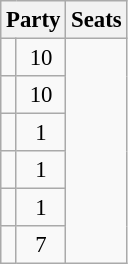<table class="wikitable" style="font-size: 95%;">
<tr>
<th colspan=2>Party</th>
<th>Seats</th>
</tr>
<tr>
<td></td>
<td align="center">10</td>
</tr>
<tr>
<td></td>
<td align="center">10</td>
</tr>
<tr>
<td></td>
<td align="center">1</td>
</tr>
<tr>
<td></td>
<td align="center">1</td>
</tr>
<tr>
<td></td>
<td align="center">1</td>
</tr>
<tr>
<td></td>
<td align="center">7</td>
</tr>
</table>
